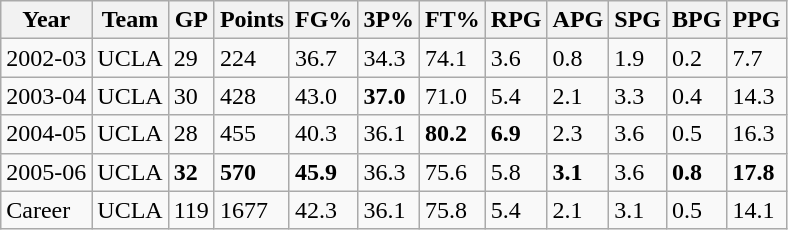<table class="wikitable">
<tr>
<th>Year</th>
<th>Team</th>
<th>GP</th>
<th>Points</th>
<th>FG%</th>
<th>3P%</th>
<th>FT%</th>
<th>RPG</th>
<th>APG</th>
<th>SPG</th>
<th>BPG</th>
<th>PPG</th>
</tr>
<tr>
<td>2002-03</td>
<td>UCLA</td>
<td>29</td>
<td>224</td>
<td>36.7</td>
<td>34.3</td>
<td>74.1</td>
<td>3.6</td>
<td>0.8</td>
<td>1.9</td>
<td>0.2</td>
<td>7.7</td>
</tr>
<tr>
<td>2003-04</td>
<td>UCLA</td>
<td>30</td>
<td>428</td>
<td>43.0</td>
<td><strong>37.0</strong></td>
<td>71.0</td>
<td>5.4</td>
<td>2.1</td>
<td>3.3</td>
<td>0.4</td>
<td>14.3</td>
</tr>
<tr>
<td>2004-05</td>
<td>UCLA</td>
<td>28</td>
<td>455</td>
<td>40.3</td>
<td>36.1</td>
<td><strong>80.2</strong></td>
<td><strong>6.9</strong></td>
<td>2.3</td>
<td>3.6</td>
<td>0.5</td>
<td>16.3</td>
</tr>
<tr>
<td>2005-06</td>
<td>UCLA</td>
<td><strong>32</strong></td>
<td><strong>570</strong></td>
<td><strong>45.9</strong></td>
<td>36.3</td>
<td>75.6</td>
<td>5.8</td>
<td><strong>3.1</strong></td>
<td>3.6</td>
<td><strong>0.8</strong></td>
<td><strong>17.8</strong></td>
</tr>
<tr>
<td>Career</td>
<td>UCLA</td>
<td>119</td>
<td>1677</td>
<td>42.3</td>
<td>36.1</td>
<td>75.8</td>
<td>5.4</td>
<td>2.1</td>
<td>3.1</td>
<td>0.5</td>
<td>14.1</td>
</tr>
</table>
